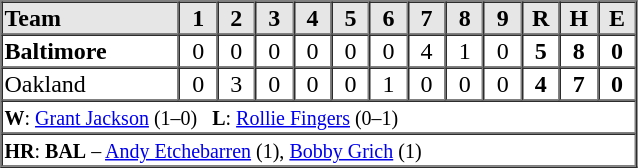<table border=1 cellspacing=0 width=425 style="margin-left:3em;">
<tr style="text-align:center; background-color:#e6e6e6;">
<th align=left width=28%>Team</th>
<th width=6%>1</th>
<th width=6%>2</th>
<th width=6%>3</th>
<th width=6%>4</th>
<th width=6%>5</th>
<th width=6%>6</th>
<th width=6%>7</th>
<th width=6%>8</th>
<th width=6%>9</th>
<th width=6%>R</th>
<th width=6%>H</th>
<th width=6%>E</th>
</tr>
<tr style="text-align:center;">
<td align=left><strong>Baltimore</strong></td>
<td>0</td>
<td>0</td>
<td>0</td>
<td>0</td>
<td>0</td>
<td>0</td>
<td>4</td>
<td>1</td>
<td>0</td>
<td><strong>5</strong></td>
<td><strong>8</strong></td>
<td><strong>0</strong></td>
</tr>
<tr style="text-align:center;">
<td align=left>Oakland</td>
<td>0</td>
<td>3</td>
<td>0</td>
<td>0</td>
<td>0</td>
<td>1</td>
<td>0</td>
<td>0</td>
<td>0</td>
<td><strong>4</strong></td>
<td><strong>7</strong></td>
<td><strong>0</strong></td>
</tr>
<tr style="text-align:left;">
<td colspan=13><small><strong>W</strong>: <a href='#'>Grant Jackson</a> (1–0)   <strong>L</strong>: <a href='#'>Rollie Fingers</a> (0–1)</small></td>
</tr>
<tr style="text-align:left;">
<td colspan=13><small><strong>HR</strong>: <strong>BAL</strong> – <a href='#'>Andy Etchebarren</a> (1), <a href='#'>Bobby Grich</a> (1)</small></td>
</tr>
</table>
